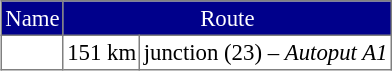<table border=1 cellpadding=2 style="margin-left:1em; margin-bottom: 1em; color: black; border-collapse: collapse; font-size: 95%;">
<tr align="center" bgcolor="00008B" style="color: white;">
<td>Name</td>
<td colspan=2>Route</td>
</tr>
<tr>
<td></td>
<td align="right">151 km</td>
<td> junction  (23) –   <em>Autoput A1</em></td>
</tr>
</table>
